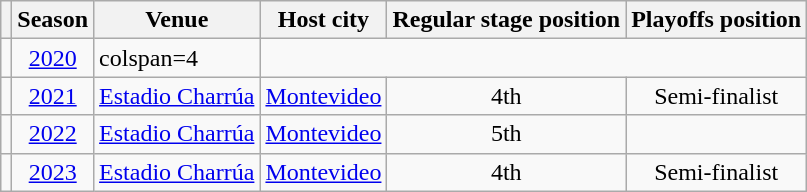<table class="wikitable plainrowheaders sortable">
<tr>
<th scope="col"></th>
<th scope="col">Season</th>
<th scope="col">Venue</th>
<th scope="col">Host city</th>
<th scope="col">Regular stage position</th>
<th scope="col">Playoffs position</th>
</tr>
<tr>
<td></td>
<td scope="row" style="text-align:center"><a href='#'>2020</a></td>
<td>colspan=4 </td>
</tr>
<tr>
<td></td>
<td scope="row" style="text-align:center"><a href='#'>2021</a></td>
<td><a href='#'>Estadio Charrúa</a></td>
<td><a href='#'>Montevideo</a></td>
<td align=center>4th</td>
<td align=center>Semi-finalist</td>
</tr>
<tr>
<td></td>
<td scope="row" style="text-align:center"><a href='#'>2022</a></td>
<td><a href='#'>Estadio Charrúa</a></td>
<td><a href='#'>Montevideo</a></td>
<td align=center>5th</td>
<td></td>
</tr>
<tr>
<td></td>
<td scope="row" style="text-align:center"><a href='#'>2023</a></td>
<td><a href='#'>Estadio Charrúa</a></td>
<td><a href='#'>Montevideo</a></td>
<td align=center>4th</td>
<td align=center>Semi-finalist</td>
</tr>
</table>
